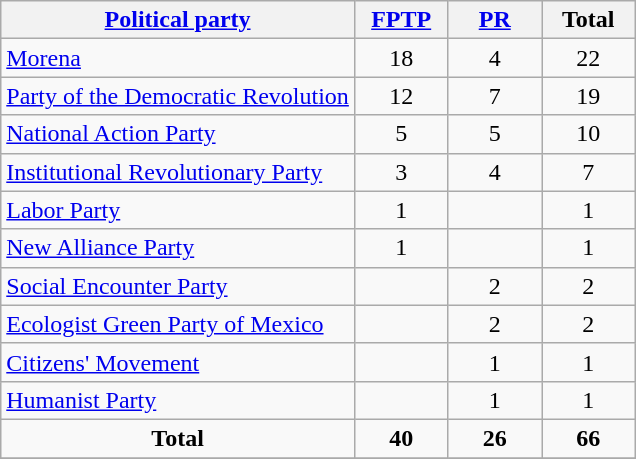<table class="wikitable">
<tr>
<th><a href='#'>Political party</a></th>
<th width="55pt"><a href='#'>FPTP</a></th>
<th width="55pt"><a href='#'>PR</a></th>
<th width="55pt">Total</th>
</tr>
<tr>
<td align="left"> <a href='#'>Morena</a></td>
<td align="center">18</td>
<td align="center">4</td>
<td align="center">22</td>
</tr>
<tr>
<td align="left"> <a href='#'>Party of the Democratic Revolution</a></td>
<td align="center">12</td>
<td align="center">7</td>
<td align="center">19</td>
</tr>
<tr>
<td align="left"> <a href='#'>National Action Party</a></td>
<td align="center">5</td>
<td align="center">5</td>
<td align="center">10</td>
</tr>
<tr>
<td align="left"> <a href='#'>Institutional Revolutionary Party</a></td>
<td align="center">3</td>
<td align="center">4</td>
<td align="center">7</td>
</tr>
<tr>
<td align="left"> <a href='#'>Labor Party</a></td>
<td align="center">1</td>
<td align="center"></td>
<td align="center">1</td>
</tr>
<tr>
<td align="left"> <a href='#'>New Alliance Party</a></td>
<td align="center">1</td>
<td align="center"></td>
<td align="center">1</td>
</tr>
<tr>
<td align="left"> <a href='#'>Social Encounter Party</a></td>
<td align="center"></td>
<td align="center">2</td>
<td align="center">2</td>
</tr>
<tr>
<td align="left"> <a href='#'>Ecologist Green Party of Mexico</a></td>
<td align="center"></td>
<td align="center">2</td>
<td align="center">2</td>
</tr>
<tr>
<td align="left"> <a href='#'>Citizens' Movement</a></td>
<td align="center"></td>
<td align="center">1</td>
<td align="center">1</td>
</tr>
<tr>
<td align="left"> <a href='#'>Humanist Party</a></td>
<td align="center"></td>
<td align="center">1</td>
<td align="center">1</td>
</tr>
<tr>
<td align="center"><strong>Total</strong></td>
<td align="center"><strong>40</strong></td>
<td align="center"><strong>26</strong></td>
<td align="center"><strong>66</strong></td>
</tr>
<tr>
</tr>
</table>
